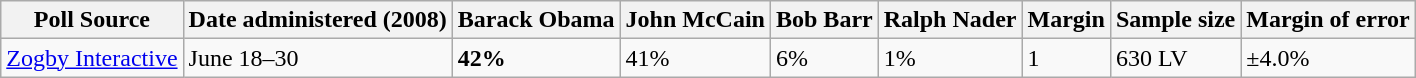<table class="wikitable collapsible">
<tr>
<th>Poll Source</th>
<th>Date administered (2008)</th>
<th>Barack Obama</th>
<th>John McCain</th>
<th>Bob Barr</th>
<th>Ralph Nader</th>
<th>Margin</th>
<th>Sample size</th>
<th>Margin of error</th>
</tr>
<tr>
<td><a href='#'>Zogby Interactive</a></td>
<td>June 18–30</td>
<td><strong>42%</strong></td>
<td>41%</td>
<td>6%</td>
<td>1%</td>
<td>1</td>
<td>630 LV</td>
<td>±4.0%</td>
</tr>
</table>
